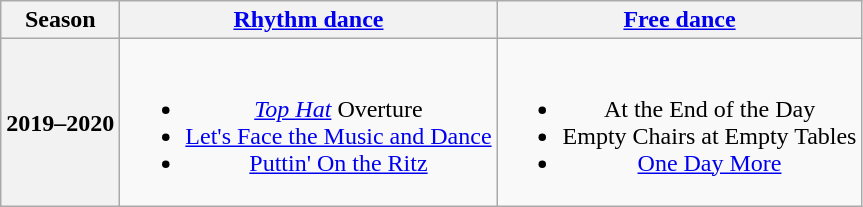<table class=wikitable style=text-align:center>
<tr>
<th>Season</th>
<th><a href='#'>Rhythm dance</a></th>
<th><a href='#'>Free dance</a></th>
</tr>
<tr>
<th>2019–2020 <br></th>
<td><br><ul><li><em><a href='#'>Top Hat</a></em> Overture</li><li><a href='#'>Let's Face the Music and Dance</a></li><li><a href='#'>Puttin' On the Ritz</a> <br> </li></ul></td>
<td><br><ul><li>At the End of the Day</li><li>Empty Chairs at Empty Tables</li><li><a href='#'>One Day More</a> <br> </li></ul></td>
</tr>
</table>
